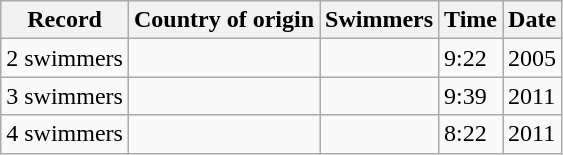<table class="wikitable">
<tr webb>
<th>Record</th>
<th>Country of origin</th>
<th>Swimmers</th>
<th>Time</th>
<th>Date</th>
</tr>
<tr>
<td>2 swimmers</td>
<td></td>
<td></td>
<td>9:22</td>
<td>2005</td>
</tr>
<tr>
<td>3 swimmers</td>
<td></td>
<td></td>
<td>9:39</td>
<td>2011</td>
</tr>
<tr>
<td>4 swimmers</td>
<td></td>
<td></td>
<td>8:22</td>
<td>2011</td>
</tr>
</table>
